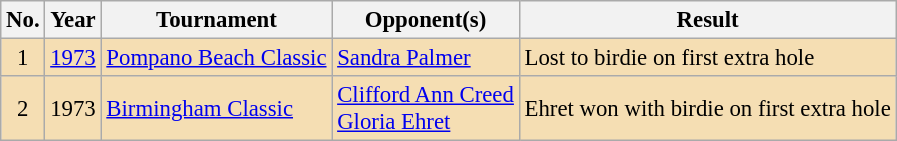<table class="wikitable" style="font-size:95%;">
<tr>
<th>No.</th>
<th>Year</th>
<th>Tournament</th>
<th>Opponent(s)</th>
<th>Result</th>
</tr>
<tr style="background:#F5DEB3;">
<td align=center>1</td>
<td align=center><a href='#'>1973</a></td>
<td><a href='#'>Pompano Beach Classic</a></td>
<td> <a href='#'>Sandra Palmer</a></td>
<td>Lost to birdie on first extra hole</td>
</tr>
<tr style="background:#F5DEB3;">
<td align=center>2</td>
<td align=center>1973</td>
<td><a href='#'>Birmingham Classic</a></td>
<td> <a href='#'>Clifford Ann Creed</a><br> <a href='#'>Gloria Ehret</a></td>
<td>Ehret won with birdie on first extra hole</td>
</tr>
</table>
